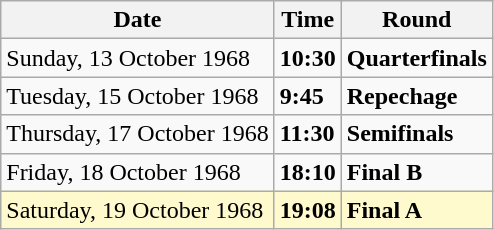<table class="wikitable">
<tr>
<th>Date</th>
<th>Time</th>
<th>Round</th>
</tr>
<tr>
<td>Sunday, 13 October 1968</td>
<td><strong>10:30</strong></td>
<td><strong>Quarterfinals</strong></td>
</tr>
<tr>
<td>Tuesday, 15 October 1968</td>
<td><strong>9:45</strong></td>
<td><strong>Repechage</strong></td>
</tr>
<tr>
<td>Thursday, 17 October 1968</td>
<td><strong>11:30</strong></td>
<td><strong>Semifinals</strong></td>
</tr>
<tr>
<td>Friday, 18 October 1968</td>
<td><strong>18:10</strong></td>
<td><strong>Final B</strong></td>
</tr>
<tr style=background:lemonchiffon>
<td>Saturday, 19 October 1968</td>
<td><strong>19:08</strong></td>
<td><strong>Final A</strong></td>
</tr>
</table>
